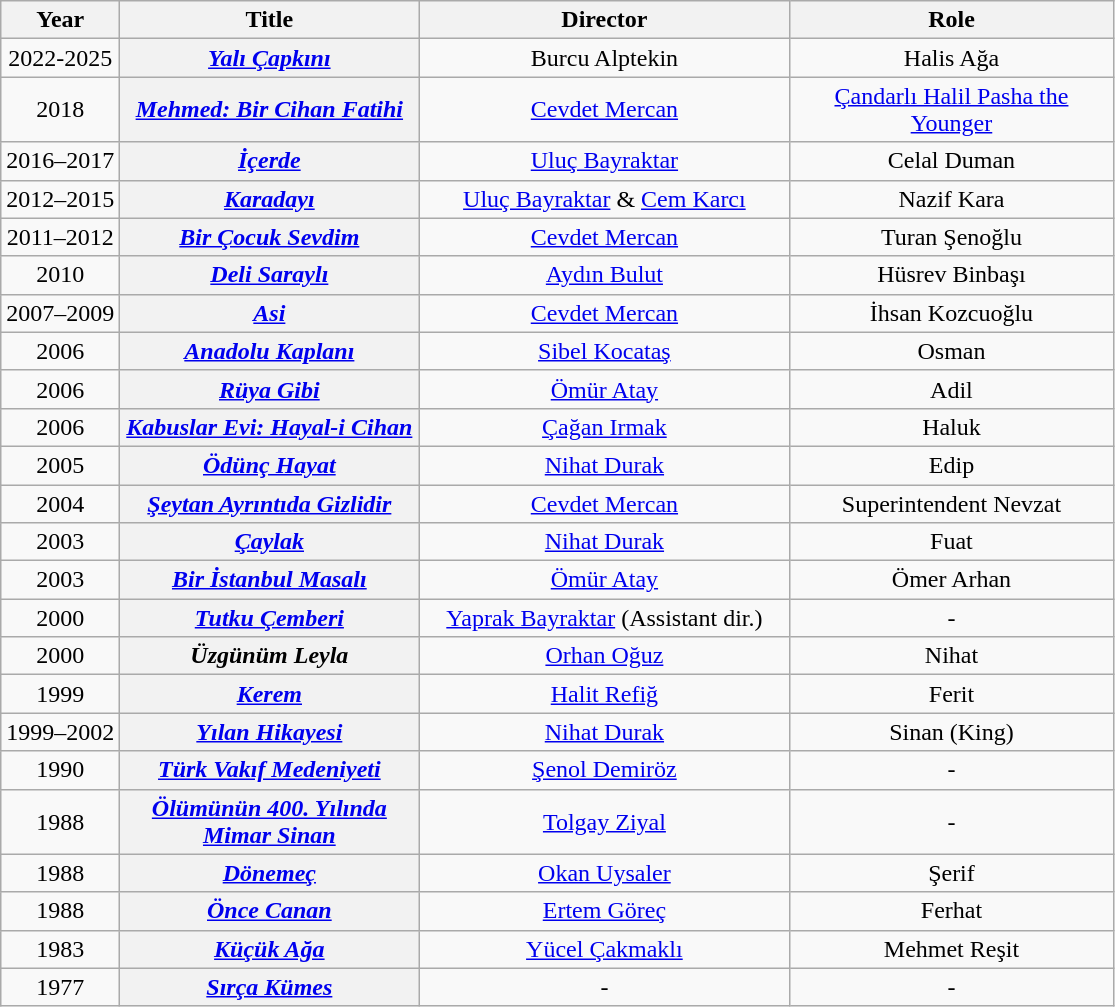<table class="wikitable sortable plainrowheaders" style="text-align: center;">
<tr>
<th scope="col">Year</th>
<th scope="col" style="width: 12em;">Title</th>
<th scope="col" style="width: 15em;">Director</th>
<th scope="col" style="width: 13em;">Role</th>
</tr>
<tr>
<td>2022-2025</td>
<th scope="row"><em><a href='#'>Yalı Çapkını</a></em></th>
<td>Burcu Alptekin</td>
<td>Halis Ağa</td>
</tr>
<tr>
<td>2018</td>
<th scope="row"><em><a href='#'>Mehmed: Bir Cihan Fatihi</a></em></th>
<td><a href='#'>Cevdet Mercan</a></td>
<td><a href='#'>Çandarlı Halil Pasha the Younger</a></td>
</tr>
<tr>
<td>2016–2017</td>
<th scope="row"><em><a href='#'>İçerde</a></em></th>
<td><a href='#'>Uluç Bayraktar</a></td>
<td>Celal Duman</td>
</tr>
<tr>
<td>2012–2015</td>
<th scope="row"><em><a href='#'>Karadayı</a></em></th>
<td><a href='#'>Uluç Bayraktar</a> & <a href='#'>Cem Karcı</a></td>
<td>Nazif Kara</td>
</tr>
<tr>
<td>2011–2012</td>
<th scope="row"><em><a href='#'>Bir Çocuk Sevdim</a></em></th>
<td><a href='#'>Cevdet Mercan</a></td>
<td>Turan Şenoğlu</td>
</tr>
<tr>
<td>2010</td>
<th scope="row"><em><a href='#'>Deli Saraylı</a></em></th>
<td><a href='#'>Aydın Bulut</a></td>
<td>Hüsrev Binbaşı</td>
</tr>
<tr>
<td>2007–2009</td>
<th scope="row"><em><a href='#'>Asi</a></em></th>
<td><a href='#'>Cevdet Mercan</a></td>
<td>İhsan Kozcuoğlu</td>
</tr>
<tr>
<td>2006</td>
<th scope="row"><em><a href='#'>Anadolu Kaplanı</a></em></th>
<td><a href='#'>Sibel Kocataş</a></td>
<td>Osman</td>
</tr>
<tr>
<td>2006</td>
<th scope="row"><em><a href='#'>Rüya Gibi</a></em></th>
<td><a href='#'>Ömür Atay</a></td>
<td>Adil</td>
</tr>
<tr>
<td>2006</td>
<th scope="row"><em><a href='#'>Kabuslar Evi: Hayal-i Cihan</a></em></th>
<td><a href='#'>Çağan Irmak</a></td>
<td>Haluk</td>
</tr>
<tr>
<td>2005</td>
<th scope="row"><em><a href='#'>Ödünç Hayat</a></em></th>
<td><a href='#'>Nihat Durak</a></td>
<td>Edip</td>
</tr>
<tr>
<td>2004</td>
<th scope="row"><em><a href='#'>Şeytan Ayrıntıda Gizlidir</a></em></th>
<td><a href='#'>Cevdet Mercan</a></td>
<td>Superintendent Nevzat</td>
</tr>
<tr>
<td>2003</td>
<th scope="row"><em><a href='#'>Çaylak</a></em></th>
<td><a href='#'>Nihat Durak</a></td>
<td>Fuat</td>
</tr>
<tr>
<td>2003</td>
<th scope="row"><em><a href='#'>Bir İstanbul Masalı</a></em></th>
<td><a href='#'>Ömür Atay</a></td>
<td>Ömer Arhan</td>
</tr>
<tr>
<td>2000</td>
<th scope="row"><em><a href='#'>Tutku Çemberi</a></em></th>
<td><a href='#'>Yaprak Bayraktar</a> (Assistant dir.)</td>
<td>-</td>
</tr>
<tr>
<td>2000</td>
<th scope="row"><em>Üzgünüm Leyla</em></th>
<td><a href='#'>Orhan Oğuz</a></td>
<td>Nihat</td>
</tr>
<tr>
<td>1999</td>
<th scope="row"><em><a href='#'>Kerem</a></em></th>
<td><a href='#'>Halit Refiğ</a></td>
<td>Ferit</td>
</tr>
<tr>
<td>1999–2002</td>
<th scope="row"><em><a href='#'>Yılan Hikayesi</a></em></th>
<td><a href='#'>Nihat Durak</a></td>
<td>Sinan (King)</td>
</tr>
<tr>
<td>1990</td>
<th scope="row"><em><a href='#'>Türk Vakıf Medeniyeti</a></em></th>
<td><a href='#'>Şenol Demiröz</a></td>
<td>-</td>
</tr>
<tr>
<td>1988</td>
<th scope="row"><em><a href='#'>Ölümünün 400. Yılında Mimar Sinan</a></em></th>
<td><a href='#'>Tolgay Ziyal</a></td>
<td>-</td>
</tr>
<tr>
<td>1988</td>
<th scope="row"><em><a href='#'>Dönemeç</a></em></th>
<td><a href='#'>Okan Uysaler</a></td>
<td>Şerif</td>
</tr>
<tr>
<td>1988</td>
<th scope="row"><em><a href='#'>Önce Canan</a></em></th>
<td><a href='#'>Ertem Göreç</a></td>
<td>Ferhat</td>
</tr>
<tr>
<td>1983</td>
<th scope="row"><em><a href='#'>Küçük Ağa</a></em></th>
<td><a href='#'>Yücel Çakmaklı</a></td>
<td>Mehmet Reşit</td>
</tr>
<tr>
<td>1977</td>
<th scope="row"><em><a href='#'>Sırça Kümes</a></em></th>
<td>-</td>
<td>-</td>
</tr>
</table>
